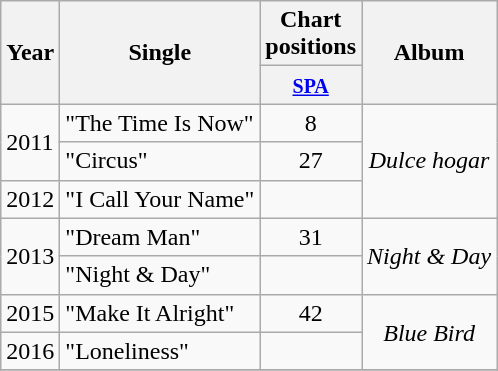<table class="wikitable">
<tr>
<th rowspan="2">Year</th>
<th rowspan="2">Single</th>
<th colspan="1">Chart positions</th>
<th rowspan="2">Album</th>
</tr>
<tr>
<th width="20"><small><a href='#'>SPA</a><br></small></th>
</tr>
<tr>
<td rowspan="2">2011</td>
<td>"The Time Is Now"</td>
<td align="center">8</td>
<td align="center" rowspan=3><em>Dulce hogar</em></td>
</tr>
<tr>
<td>"Circus"</td>
<td align="center">27</td>
</tr>
<tr>
<td rowspan="1">2012</td>
<td>"I Call Your Name"</td>
<td align="center"></td>
</tr>
<tr>
<td rowspan="2">2013</td>
<td>"Dream Man"</td>
<td align="center">31</td>
<td align="center" rowspan=2><em>Night & Day</em></td>
</tr>
<tr>
<td>"Night & Day"</td>
<td align="center"></td>
</tr>
<tr>
<td>2015</td>
<td>"Make It Alright"</td>
<td align="center">42</td>
<td align="center" rowspan=2><em>Blue Bird</em></td>
</tr>
<tr>
<td>2016</td>
<td>"Loneliness"</td>
<td align="center"></td>
</tr>
<tr>
</tr>
</table>
